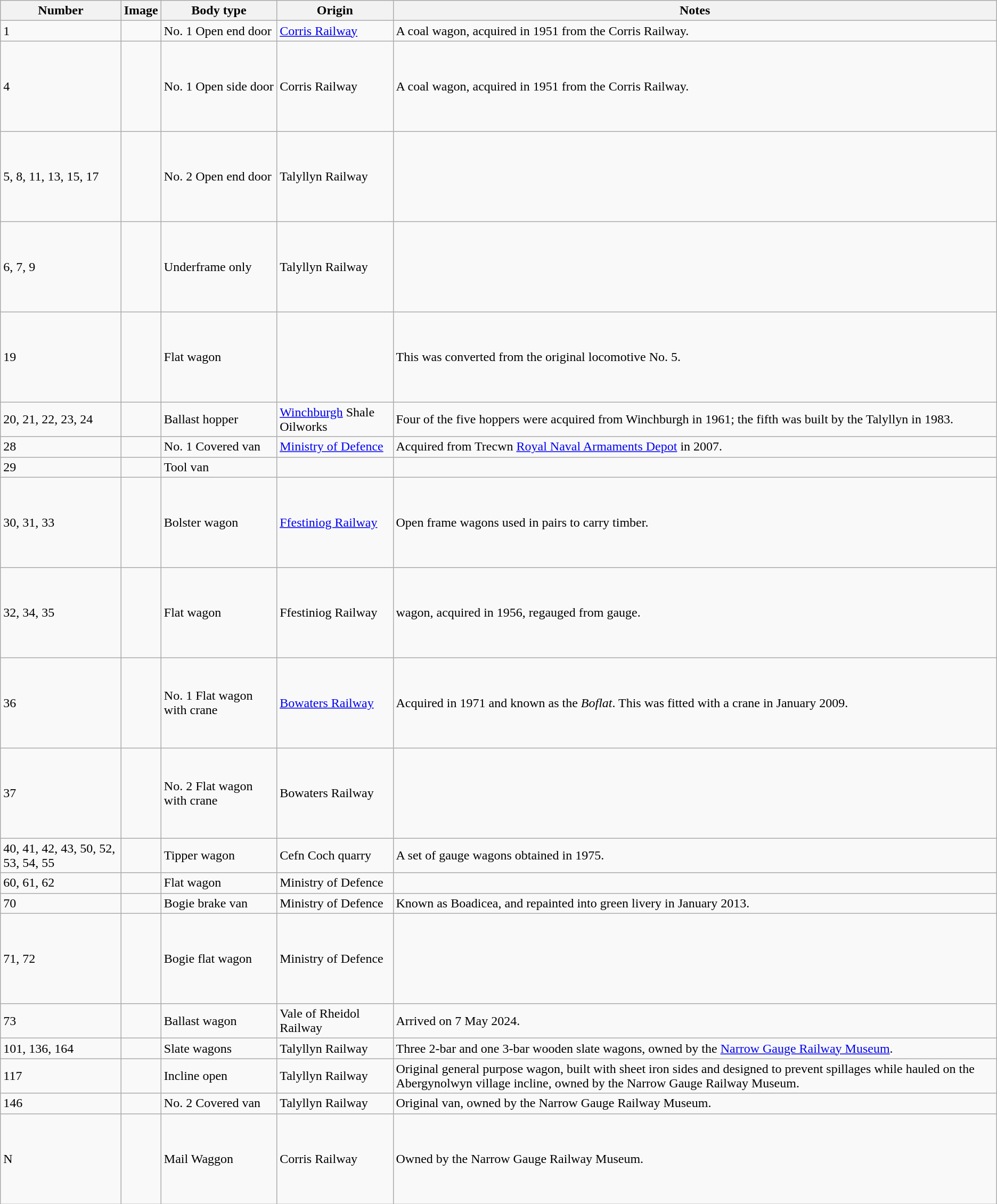<table class="wikitable">
<tr>
<th>Number</th>
<th>Image</th>
<th>Body type</th>
<th>Origin</th>
<th>Notes</th>
</tr>
<tr>
<td>1</td>
<td></td>
<td>No. 1 Open end door</td>
<td><a href='#'>Corris Railway</a></td>
<td>A  coal wagon, acquired in 1951 from the Corris Railway.</td>
</tr>
<tr style="height:113px">
<td>4</td>
<td></td>
<td>No. 1 Open side door</td>
<td>Corris Railway</td>
<td>A  coal wagon, acquired in 1951 from the Corris Railway.</td>
</tr>
<tr style="height:113px">
<td>5, 8, 11, 13, 15, 17</td>
<td></td>
<td>No. 2 Open end door</td>
<td>Talyllyn Railway</td>
<td></td>
</tr>
<tr style="height:113px">
<td>6, 7, 9</td>
<td></td>
<td>Underframe only</td>
<td>Talyllyn Railway</td>
<td></td>
</tr>
<tr style="height:113px">
<td>19</td>
<td></td>
<td>Flat wagon</td>
<td></td>
<td>This was converted from the original locomotive No. 5.</td>
</tr>
<tr>
<td>20, 21, 22, 23, 24</td>
<td></td>
<td>Ballast hopper</td>
<td><a href='#'>Winchburgh</a> Shale Oilworks</td>
<td>Four of the five hoppers were acquired from Winchburgh in 1961; the fifth was built by the Talyllyn in 1983.</td>
</tr>
<tr>
<td>28</td>
<td></td>
<td>No. 1 Covered van</td>
<td><a href='#'>Ministry of Defence</a></td>
<td>Acquired from Trecwn <a href='#'>Royal Naval Armaments Depot</a> in 2007.</td>
</tr>
<tr>
<td>29</td>
<td></td>
<td>Tool van</td>
<td></td>
<td></td>
</tr>
<tr style="height:113px">
<td>30, 31, 33</td>
<td></td>
<td>Bolster wagon</td>
<td><a href='#'>Ffestiniog Railway</a></td>
<td>Open frame wagons used in pairs to carry timber.</td>
</tr>
<tr style="height:113px">
<td>32, 34, 35</td>
<td></td>
<td>Flat wagon</td>
<td>Ffestiniog Railway</td>
<td> wagon, acquired in 1956, regauged from  gauge.</td>
</tr>
<tr style="height:113px">
<td>36</td>
<td></td>
<td>No. 1 Flat wagon with crane</td>
<td><a href='#'>Bowaters Railway</a></td>
<td>Acquired in 1971 and known as the <em>Boflat</em>. This was fitted with a crane in January 2009.</td>
</tr>
<tr style="height:113px">
<td>37</td>
<td></td>
<td>No. 2 Flat wagon with crane</td>
<td>Bowaters Railway</td>
<td></td>
</tr>
<tr>
<td>40, 41, 42, 43, 50, 52, 53, 54, 55</td>
<td></td>
<td>Tipper wagon</td>
<td>Cefn Coch quarry</td>
<td>A set of  gauge wagons obtained in 1975.</td>
</tr>
<tr>
<td>60, 61, 62</td>
<td></td>
<td>Flat wagon</td>
<td>Ministry of Defence</td>
<td></td>
</tr>
<tr>
<td>70</td>
<td></td>
<td>Bogie brake van</td>
<td>Ministry of Defence</td>
<td>Known as Boadicea, and repainted into green livery in January 2013.</td>
</tr>
<tr style="height:113px">
<td>71, 72</td>
<td></td>
<td>Bogie flat wagon</td>
<td>Ministry of Defence</td>
<td></td>
</tr>
<tr>
<td>73</td>
<td></td>
<td>Ballast wagon</td>
<td>Vale of Rheidol Railway</td>
<td>Arrived on 7 May 2024.</td>
</tr>
<tr>
<td>101, 136, 164</td>
<td></td>
<td>Slate wagons</td>
<td>Talyllyn Railway</td>
<td>Three 2-bar and one 3-bar wooden slate wagons, owned by the <a href='#'>Narrow Gauge Railway Museum</a>.</td>
</tr>
<tr>
<td>117</td>
<td></td>
<td>Incline open</td>
<td>Talyllyn Railway</td>
<td>Original general purpose wagon, built with sheet iron sides and designed to prevent spillages while hauled on the Abergynolwyn village incline, owned by the Narrow Gauge Railway Museum.</td>
</tr>
<tr>
<td>146</td>
<td></td>
<td>No. 2 Covered van</td>
<td>Talyllyn Railway</td>
<td>Original van, owned by the Narrow Gauge Railway Museum.</td>
</tr>
<tr style="height:113px">
<td>N</td>
<td></td>
<td>Mail Waggon</td>
<td>Corris Railway</td>
<td>Owned by the Narrow Gauge Railway Museum.</td>
</tr>
</table>
